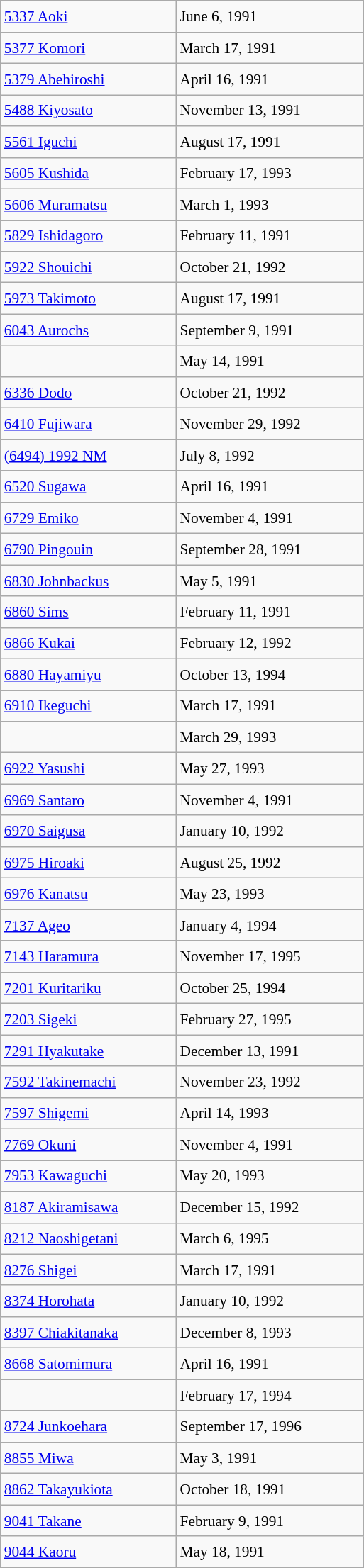<table class="wikitable" style="font-size: 89%; float: left; width: 24em; margin-right: 1em; line-height: 1.6em !important;">
<tr>
<td><a href='#'>5337 Aoki</a> </td>
<td>June 6, 1991</td>
</tr>
<tr>
<td><a href='#'>5377 Komori</a> </td>
<td>March 17, 1991</td>
</tr>
<tr>
<td><a href='#'>5379 Abehiroshi</a> </td>
<td>April 16, 1991</td>
</tr>
<tr>
<td><a href='#'>5488 Kiyosato</a></td>
<td>November 13, 1991</td>
</tr>
<tr>
<td><a href='#'>5561 Iguchi</a></td>
<td>August 17, 1991</td>
</tr>
<tr>
<td><a href='#'>5605 Kushida</a></td>
<td>February 17, 1993</td>
</tr>
<tr>
<td><a href='#'>5606 Muramatsu</a></td>
<td>March 1, 1993</td>
</tr>
<tr>
<td><a href='#'>5829 Ishidagoro</a> </td>
<td>February 11, 1991</td>
</tr>
<tr>
<td><a href='#'>5922 Shouichi</a></td>
<td>October 21, 1992</td>
</tr>
<tr>
<td><a href='#'>5973 Takimoto</a></td>
<td>August 17, 1991</td>
</tr>
<tr>
<td><a href='#'>6043 Aurochs</a></td>
<td>September 9, 1991</td>
</tr>
<tr>
<td> </td>
<td>May 14, 1991</td>
</tr>
<tr>
<td><a href='#'>6336 Dodo</a></td>
<td>October 21, 1992</td>
</tr>
<tr>
<td><a href='#'>6410 Fujiwara</a></td>
<td>November 29, 1992</td>
</tr>
<tr>
<td><a href='#'>(6494) 1992 NM</a></td>
<td>July 8, 1992</td>
</tr>
<tr>
<td><a href='#'>6520 Sugawa</a> </td>
<td>April 16, 1991</td>
</tr>
<tr>
<td><a href='#'>6729 Emiko</a></td>
<td>November 4, 1991</td>
</tr>
<tr>
<td><a href='#'>6790 Pingouin</a></td>
<td>September 28, 1991</td>
</tr>
<tr>
<td><a href='#'>6830 Johnbackus</a> </td>
<td>May 5, 1991</td>
</tr>
<tr>
<td><a href='#'>6860 Sims</a> </td>
<td>February 11, 1991</td>
</tr>
<tr>
<td><a href='#'>6866 Kukai</a></td>
<td>February 12, 1992</td>
</tr>
<tr>
<td><a href='#'>6880 Hayamiyu</a></td>
<td>October 13, 1994</td>
</tr>
<tr>
<td><a href='#'>6910 Ikeguchi</a> </td>
<td>March 17, 1991</td>
</tr>
<tr>
<td></td>
<td>March 29, 1993</td>
</tr>
<tr>
<td><a href='#'>6922 Yasushi</a></td>
<td>May 27, 1993</td>
</tr>
<tr>
<td><a href='#'>6969 Santaro</a></td>
<td>November 4, 1991</td>
</tr>
<tr>
<td><a href='#'>6970 Saigusa</a></td>
<td>January 10, 1992</td>
</tr>
<tr>
<td><a href='#'>6975 Hiroaki</a></td>
<td>August 25, 1992</td>
</tr>
<tr>
<td><a href='#'>6976 Kanatsu</a></td>
<td>May 23, 1993</td>
</tr>
<tr>
<td><a href='#'>7137 Ageo</a></td>
<td>January 4, 1994</td>
</tr>
<tr>
<td><a href='#'>7143 Haramura</a></td>
<td>November 17, 1995</td>
</tr>
<tr>
<td><a href='#'>7201 Kuritariku</a></td>
<td>October 25, 1994</td>
</tr>
<tr>
<td><a href='#'>7203 Sigeki</a></td>
<td>February 27, 1995</td>
</tr>
<tr>
<td><a href='#'>7291 Hyakutake</a></td>
<td>December 13, 1991</td>
</tr>
<tr>
<td><a href='#'>7592 Takinemachi</a></td>
<td>November 23, 1992</td>
</tr>
<tr>
<td><a href='#'>7597 Shigemi</a></td>
<td>April 14, 1993</td>
</tr>
<tr>
<td><a href='#'>7769 Okuni</a></td>
<td>November 4, 1991</td>
</tr>
<tr>
<td><a href='#'>7953 Kawaguchi</a></td>
<td>May 20, 1993</td>
</tr>
<tr>
<td><a href='#'>8187 Akiramisawa</a></td>
<td>December 15, 1992</td>
</tr>
<tr>
<td><a href='#'>8212 Naoshigetani</a></td>
<td>March 6, 1995</td>
</tr>
<tr>
<td><a href='#'>8276 Shigei</a> </td>
<td>March 17, 1991</td>
</tr>
<tr>
<td><a href='#'>8374 Horohata</a></td>
<td>January 10, 1992</td>
</tr>
<tr>
<td><a href='#'>8397 Chiakitanaka</a></td>
<td>December 8, 1993</td>
</tr>
<tr>
<td><a href='#'>8668 Satomimura</a> </td>
<td>April 16, 1991</td>
</tr>
<tr>
<td></td>
<td>February 17, 1994</td>
</tr>
<tr>
<td><a href='#'>8724 Junkoehara</a></td>
<td>September 17, 1996</td>
</tr>
<tr>
<td><a href='#'>8855 Miwa</a> </td>
<td>May 3, 1991</td>
</tr>
<tr>
<td><a href='#'>8862 Takayukiota</a></td>
<td>October 18, 1991</td>
</tr>
<tr>
<td><a href='#'>9041 Takane</a> </td>
<td>February 9, 1991</td>
</tr>
<tr>
<td><a href='#'>9044 Kaoru</a> </td>
<td>May 18, 1991</td>
</tr>
</table>
